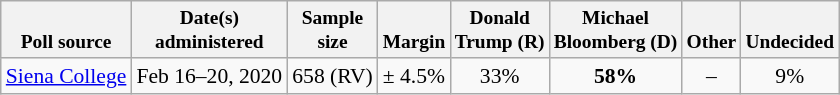<table class="wikitable" style="font-size:90%;text-align:center;">
<tr valign=bottom style="font-size:90%;">
<th>Poll source</th>
<th>Date(s)<br>administered</th>
<th>Sample<br>size</th>
<th>Margin<br></th>
<th>Donald<br>Trump (R)</th>
<th>Michael<br>Bloomberg (D)</th>
<th>Other</th>
<th>Undecided</th>
</tr>
<tr>
<td style="text-align:left;"><a href='#'>Siena College</a></td>
<td>Feb 16–20, 2020</td>
<td>658 (RV)</td>
<td>± 4.5%</td>
<td>33%</td>
<td><strong>58%</strong></td>
<td>–</td>
<td>9%</td>
</tr>
</table>
